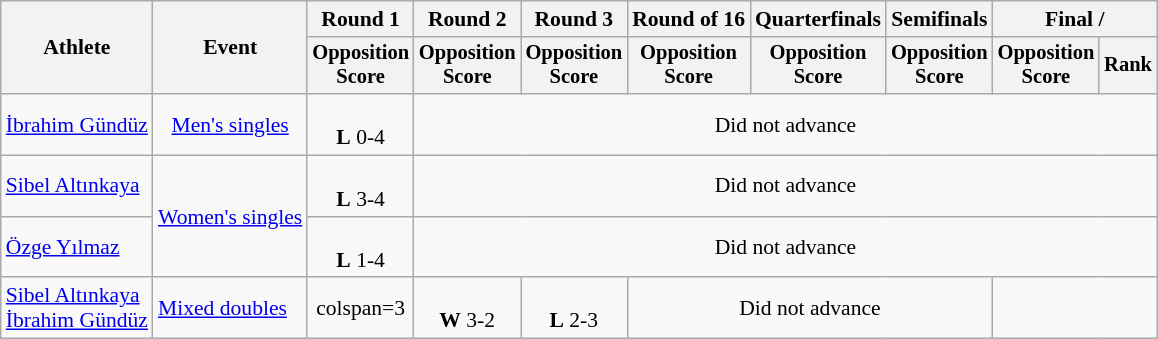<table class=wikitable style="font-size:90%">
<tr>
<th rowspan="2">Athlete</th>
<th rowspan="2">Event</th>
<th>Round 1</th>
<th>Round 2</th>
<th>Round 3</th>
<th>Round of 16</th>
<th>Quarterfinals</th>
<th>Semifinals</th>
<th colspan=2>Final / </th>
</tr>
<tr style="font-size:95%">
<th>Opposition<br>Score</th>
<th>Opposition<br>Score</th>
<th>Opposition<br>Score</th>
<th>Opposition<br>Score</th>
<th>Opposition<br>Score</th>
<th>Opposition<br>Score</th>
<th>Opposition<br>Score</th>
<th>Rank</th>
</tr>
<tr align=center>
<td><a href='#'>İbrahim Gündüz</a></td>
<td><a href='#'>Men's singles</a></td>
<td><br><strong>L</strong> 0-4</td>
<td colspan="7">Did not advance</td>
</tr>
<tr align=center>
<td align=left><a href='#'>Sibel Altınkaya</a></td>
<td align=left rowspan=2><a href='#'>Women's singles</a></td>
<td><br><strong>L</strong> 3-4</td>
<td colspan="7">Did not advance</td>
</tr>
<tr align=center>
<td align=left><a href='#'>Özge Yılmaz</a></td>
<td><br><strong>L</strong> 1-4</td>
<td colspan="7">Did not advance</td>
</tr>
<tr align=center>
<td align=left><a href='#'>Sibel Altınkaya</a><br><a href='#'>İbrahim Gündüz</a></td>
<td align=left><a href='#'>Mixed doubles</a></td>
<td>colspan=3 </td>
<td><br><strong>W</strong> 3-2</td>
<td><br><strong>L</strong> 2-3</td>
<td colspan="3">Did not advance</td>
</tr>
</table>
